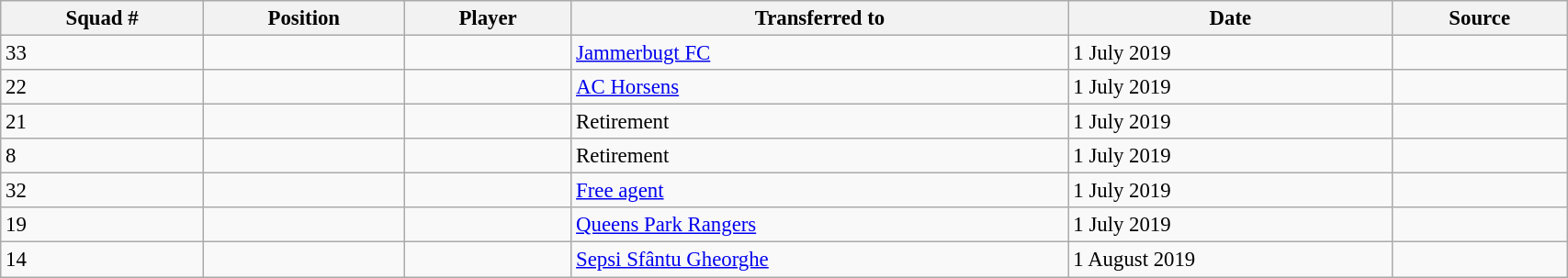<table class="wikitable sortable" style="width:90%; text-align:center; font-size:95%; text-align:left;">
<tr>
<th>Squad #</th>
<th>Position</th>
<th>Player</th>
<th>Transferred to</th>
<th>Date</th>
<th>Source</th>
</tr>
<tr>
<td>33</td>
<td></td>
<td></td>
<td> <a href='#'>Jammerbugt FC</a></td>
<td>1 July 2019</td>
<td></td>
</tr>
<tr>
<td>22</td>
<td></td>
<td></td>
<td> <a href='#'>AC Horsens</a></td>
<td>1 July 2019</td>
<td></td>
</tr>
<tr>
<td>21</td>
<td></td>
<td></td>
<td>Retirement</td>
<td>1 July 2019</td>
<td></td>
</tr>
<tr>
<td>8</td>
<td></td>
<td></td>
<td>Retirement</td>
<td>1 July 2019</td>
<td></td>
</tr>
<tr>
<td>32</td>
<td></td>
<td></td>
<td><a href='#'>Free agent</a></td>
<td>1 July 2019</td>
<td></td>
</tr>
<tr>
<td>19</td>
<td></td>
<td></td>
<td> <a href='#'>Queens Park Rangers</a></td>
<td>1 July 2019</td>
<td></td>
</tr>
<tr>
<td>14</td>
<td></td>
<td></td>
<td> <a href='#'>Sepsi Sfântu Gheorghe</a></td>
<td>1 August 2019</td>
<td></td>
</tr>
</table>
